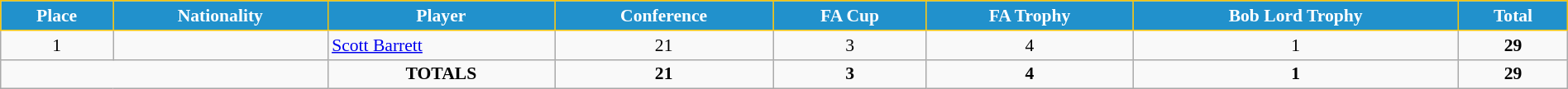<table class="wikitable" style="text-align:center; font-size:90%; width:100%;">
<tr>
<th style="background:#2191CC; color:white; border:1px solid #F7C408; text-align:center;">Place</th>
<th style="background:#2191CC; color:white; border:1px solid #F7C408; text-align:center;">Nationality</th>
<th style="background:#2191CC; color:white; border:1px solid #F7C408; text-align:center;">Player</th>
<th style="background:#2191CC; color:white; border:1px solid #F7C408; text-align:center;">Conference</th>
<th style="background:#2191CC; color:white; border:1px solid #F7C408; text-align:center;">FA Cup</th>
<th style="background:#2191CC; color:white; border:1px solid #F7C408; text-align:center;">FA Trophy</th>
<th style="background:#2191CC; color:white; border:1px solid #F7C408; text-align:center;">Bob Lord Trophy</th>
<th style="background:#2191CC; color:white; border:1px solid #F7C408; text-align:center;">Total</th>
</tr>
<tr>
<td>1</td>
<td></td>
<td align="left"><a href='#'>Scott Barrett</a></td>
<td>21</td>
<td>3</td>
<td>4</td>
<td>1</td>
<td><strong>29</strong></td>
</tr>
<tr>
<td colspan="2"></td>
<td><strong>TOTALS</strong></td>
<td><strong>21</strong></td>
<td><strong>3</strong></td>
<td><strong>4</strong></td>
<td><strong>1</strong></td>
<td><strong>29</strong></td>
</tr>
</table>
